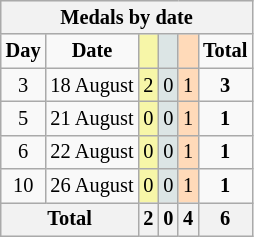<table class="wikitable" style="font-size:85%; text-align:center;">
<tr style="background:#efefef;">
<th colspan=6><strong>Medals by date</strong></th>
</tr>
<tr>
<td><strong>Day</strong></td>
<td><strong>Date</strong></td>
<td style="background:#F7F6A8;"></td>
<td style="background:#DCE5E5;"></td>
<td style="background:#FFDAB9;"></td>
<td><strong>Total</strong></td>
</tr>
<tr>
<td>3</td>
<td>18 August</td>
<td style="background:#F7F6A8;">2</td>
<td style="background:#DCE5E5;">0</td>
<td style="background:#FFDAB9;">1</td>
<td><strong>3</strong></td>
</tr>
<tr>
<td>5</td>
<td>21 August</td>
<td style="background:#F7F6A8;">0</td>
<td style="background:#DCE5E5;">0</td>
<td style="background:#FFDAB9;">1</td>
<td><strong>1</strong></td>
</tr>
<tr>
<td>6</td>
<td>22 August</td>
<td style="background:#F7F6A8;">0</td>
<td style="background:#DCE5E5;">0</td>
<td style="background:#FFDAB9;">1</td>
<td><strong>1</strong></td>
</tr>
<tr>
<td>10</td>
<td>26 August</td>
<td style="background:#F7F6A8;">0</td>
<td style="background:#DCE5E5;">0</td>
<td style="background:#FFDAB9;">1</td>
<td><strong>1</strong></td>
</tr>
<tr>
<th colspan="2">Total</th>
<th>2</th>
<th>0</th>
<th>4</th>
<th>6</th>
</tr>
</table>
